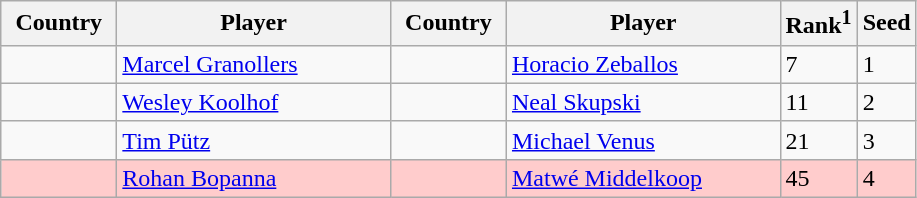<table class="wikitable">
<tr>
<th width="70">Country</th>
<th width="175">Player</th>
<th width="70">Country</th>
<th width="175">Player</th>
<th>Rank<sup>1</sup></th>
<th>Seed</th>
</tr>
<tr>
<td></td>
<td><a href='#'>Marcel Granollers</a></td>
<td></td>
<td><a href='#'>Horacio Zeballos</a></td>
<td>7</td>
<td>1</td>
</tr>
<tr>
<td></td>
<td><a href='#'>Wesley Koolhof</a></td>
<td></td>
<td><a href='#'>Neal Skupski</a></td>
<td>11</td>
<td>2</td>
</tr>
<tr>
<td></td>
<td><a href='#'>Tim Pütz</a></td>
<td></td>
<td><a href='#'>Michael Venus</a></td>
<td>21</td>
<td>3</td>
</tr>
<tr bgcolor=#fcc>
<td></td>
<td><a href='#'>Rohan Bopanna</a></td>
<td></td>
<td><a href='#'>Matwé Middelkoop</a></td>
<td>45</td>
<td>4</td>
</tr>
</table>
